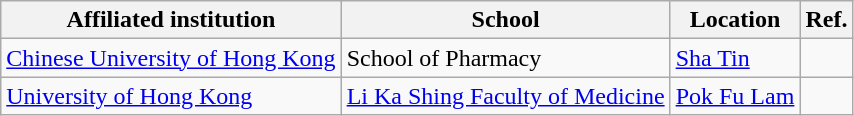<table class="wikitable sortable">
<tr>
<th>Affiliated institution</th>
<th>School</th>
<th>Location</th>
<th>Ref.</th>
</tr>
<tr>
<td><a href='#'>Chinese University of Hong Kong</a></td>
<td>School of Pharmacy</td>
<td><a href='#'>Sha Tin</a></td>
<td></td>
</tr>
<tr>
<td><a href='#'>University of Hong Kong</a></td>
<td><a href='#'>Li Ka Shing Faculty of Medicine</a></td>
<td><a href='#'>Pok Fu Lam</a></td>
<td></td>
</tr>
</table>
